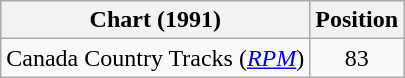<table class="wikitable sortable">
<tr>
<th scope="col">Chart (1991)</th>
<th scope="col">Position</th>
</tr>
<tr>
<td>Canada Country Tracks (<em><a href='#'>RPM</a></em>)</td>
<td align="center">83</td>
</tr>
</table>
